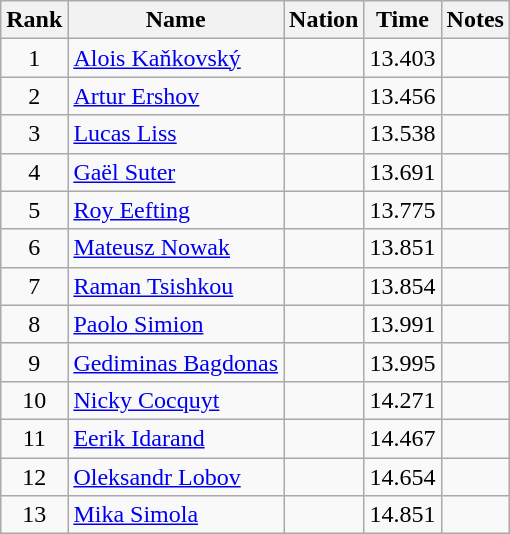<table class="wikitable sortable" style="text-align:center">
<tr>
<th>Rank</th>
<th>Name</th>
<th>Nation</th>
<th>Time</th>
<th>Notes</th>
</tr>
<tr>
<td>1</td>
<td align=left><a href='#'>Alois Kaňkovský</a></td>
<td align=left></td>
<td>13.403</td>
<td></td>
</tr>
<tr>
<td>2</td>
<td align=left><a href='#'>Artur Ershov</a></td>
<td align=left></td>
<td>13.456</td>
<td></td>
</tr>
<tr>
<td>3</td>
<td align=left><a href='#'>Lucas Liss</a></td>
<td align=left></td>
<td>13.538</td>
<td></td>
</tr>
<tr>
<td>4</td>
<td align=left><a href='#'>Gaël Suter</a></td>
<td align=left></td>
<td>13.691</td>
<td></td>
</tr>
<tr>
<td>5</td>
<td align=left><a href='#'>Roy Eefting</a></td>
<td align=left></td>
<td>13.775</td>
<td></td>
</tr>
<tr>
<td>6</td>
<td align=left><a href='#'>Mateusz Nowak</a></td>
<td align=left></td>
<td>13.851</td>
<td></td>
</tr>
<tr>
<td>7</td>
<td align=left><a href='#'>Raman Tsishkou</a></td>
<td align=left></td>
<td>13.854</td>
<td></td>
</tr>
<tr>
<td>8</td>
<td align=left><a href='#'>Paolo Simion</a></td>
<td align=left></td>
<td>13.991</td>
<td></td>
</tr>
<tr>
<td>9</td>
<td align=left><a href='#'>Gediminas Bagdonas</a></td>
<td align=left></td>
<td>13.995</td>
<td></td>
</tr>
<tr>
<td>10</td>
<td align=left><a href='#'>Nicky Cocquyt</a></td>
<td align=left></td>
<td>14.271</td>
<td></td>
</tr>
<tr>
<td>11</td>
<td align=left><a href='#'>Eerik Idarand</a></td>
<td align=left></td>
<td>14.467</td>
<td></td>
</tr>
<tr>
<td>12</td>
<td align=left><a href='#'>Oleksandr Lobov</a></td>
<td align=left></td>
<td>14.654</td>
<td></td>
</tr>
<tr>
<td>13</td>
<td align=left><a href='#'>Mika Simola</a></td>
<td align=left></td>
<td>14.851</td>
<td></td>
</tr>
</table>
